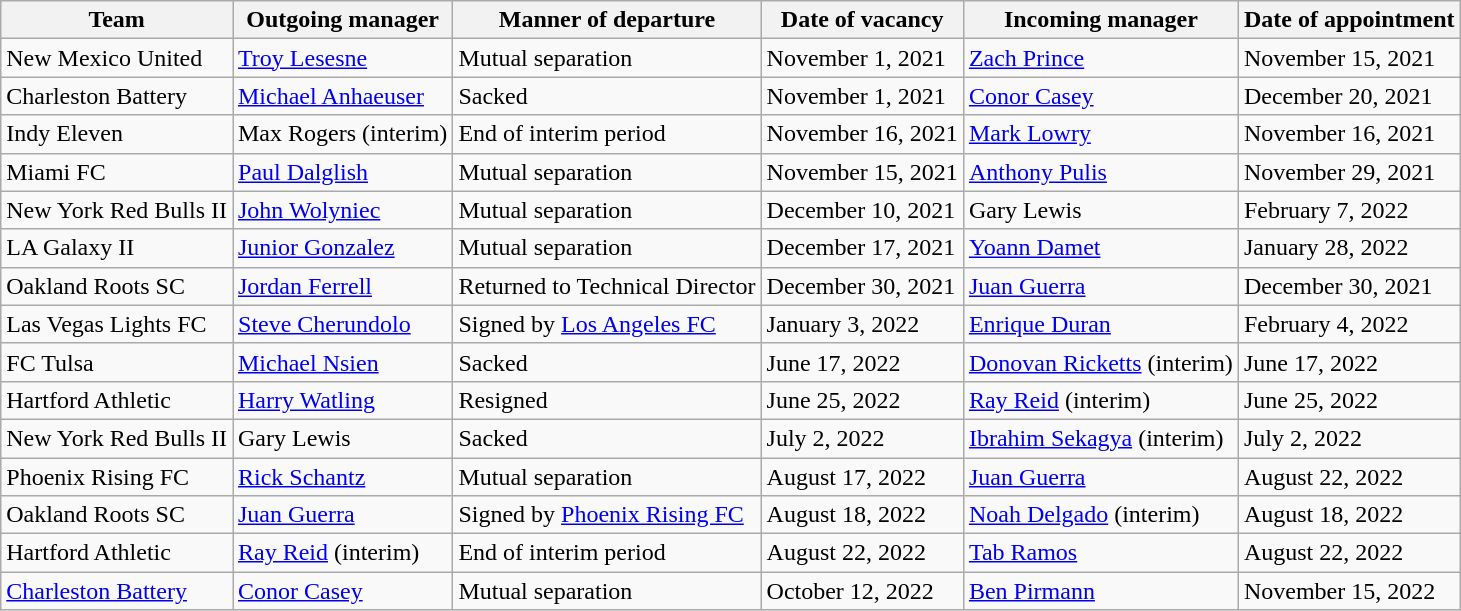<table class="wikitable sortable">
<tr>
<th>Team</th>
<th>Outgoing manager</th>
<th>Manner of departure</th>
<th>Date of vacancy</th>
<th>Incoming manager</th>
<th>Date of appointment</th>
</tr>
<tr>
<td>New Mexico United</td>
<td> <a href='#'>Troy Lesesne</a></td>
<td>Mutual separation</td>
<td>November 1, 2021</td>
<td> <a href='#'>Zach Prince</a></td>
<td>November 15, 2021</td>
</tr>
<tr>
<td>Charleston Battery</td>
<td> <a href='#'>Michael Anhaeuser</a></td>
<td>Sacked</td>
<td>November 1, 2021</td>
<td> <a href='#'>Conor Casey</a></td>
<td>December 20, 2021</td>
</tr>
<tr>
<td>Indy Eleven</td>
<td> Max Rogers (interim)</td>
<td>End of interim period</td>
<td>November 16, 2021</td>
<td> <a href='#'>Mark Lowry</a></td>
<td>November 16, 2021</td>
</tr>
<tr>
<td>Miami FC</td>
<td> <a href='#'>Paul Dalglish</a></td>
<td>Mutual separation</td>
<td>November 15, 2021</td>
<td> <a href='#'>Anthony Pulis</a></td>
<td>November 29, 2021</td>
</tr>
<tr>
<td>New York Red Bulls II</td>
<td> <a href='#'>John Wolyniec</a></td>
<td>Mutual separation</td>
<td>December 10, 2021</td>
<td> Gary Lewis</td>
<td>February 7, 2022</td>
</tr>
<tr>
<td>LA Galaxy II</td>
<td> <a href='#'>Junior Gonzalez</a></td>
<td>Mutual separation</td>
<td>December 17, 2021</td>
<td> <a href='#'>Yoann Damet</a></td>
<td>January 28, 2022</td>
</tr>
<tr>
<td>Oakland Roots SC</td>
<td> <a href='#'>Jordan Ferrell</a></td>
<td>Returned to Technical Director</td>
<td>December 30, 2021</td>
<td> <a href='#'>Juan Guerra</a></td>
<td>December 30, 2021</td>
</tr>
<tr>
<td>Las Vegas Lights FC</td>
<td> <a href='#'>Steve Cherundolo</a></td>
<td>Signed by <a href='#'>Los Angeles FC</a></td>
<td>January 3, 2022</td>
<td>  <a href='#'>Enrique Duran</a></td>
<td>February 4, 2022</td>
</tr>
<tr>
<td>FC Tulsa</td>
<td> <a href='#'>Michael Nsien</a></td>
<td>Sacked</td>
<td>June 17, 2022</td>
<td> <a href='#'>Donovan Ricketts</a> (interim)</td>
<td>June 17, 2022</td>
</tr>
<tr>
<td>Hartford Athletic</td>
<td> <a href='#'>Harry Watling</a></td>
<td>Resigned</td>
<td>June 25, 2022</td>
<td> <a href='#'>Ray Reid</a> (interim)</td>
<td>June 25, 2022</td>
</tr>
<tr>
<td>New York Red Bulls II</td>
<td> Gary Lewis</td>
<td>Sacked</td>
<td>July 2, 2022</td>
<td> <a href='#'>Ibrahim Sekagya</a> (interim)</td>
<td>July 2, 2022</td>
</tr>
<tr>
<td>Phoenix Rising FC</td>
<td> <a href='#'>Rick Schantz</a></td>
<td>Mutual separation</td>
<td>August 17, 2022</td>
<td> <a href='#'>Juan Guerra</a></td>
<td>August 22, 2022</td>
</tr>
<tr>
<td>Oakland Roots SC</td>
<td> <a href='#'>Juan Guerra</a></td>
<td>Signed by <a href='#'>Phoenix Rising FC</a></td>
<td>August 18, 2022</td>
<td> <a href='#'>Noah Delgado</a> (interim)</td>
<td>August 18, 2022</td>
</tr>
<tr>
<td>Hartford Athletic</td>
<td> <a href='#'>Ray Reid</a> (interim)</td>
<td>End of interim period</td>
<td>August 22, 2022</td>
<td> <a href='#'>Tab Ramos</a></td>
<td>August 22, 2022</td>
</tr>
<tr>
<td><a href='#'>Charleston Battery</a></td>
<td> <a href='#'>Conor Casey</a></td>
<td>Mutual separation</td>
<td>October 12, 2022</td>
<td> <a href='#'>Ben Pirmann</a></td>
<td>November 15, 2022</td>
</tr>
</table>
